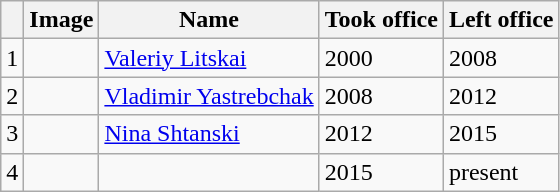<table class="wikitable sortable">
<tr>
<th></th>
<th>Image</th>
<th>Name</th>
<th>Took office</th>
<th>Left office</th>
</tr>
<tr>
<td>1</td>
<td></td>
<td><a href='#'>Valeriy Litskai</a></td>
<td>2000</td>
<td>2008</td>
</tr>
<tr>
<td>2</td>
<td></td>
<td><a href='#'>Vladimir Yastrebchak</a></td>
<td>2008</td>
<td>2012</td>
</tr>
<tr>
<td>3</td>
<td></td>
<td><a href='#'>Nina Shtanski</a></td>
<td>2012</td>
<td>2015</td>
</tr>
<tr>
<td>4</td>
<td></td>
<td></td>
<td>2015</td>
<td>present</td>
</tr>
</table>
